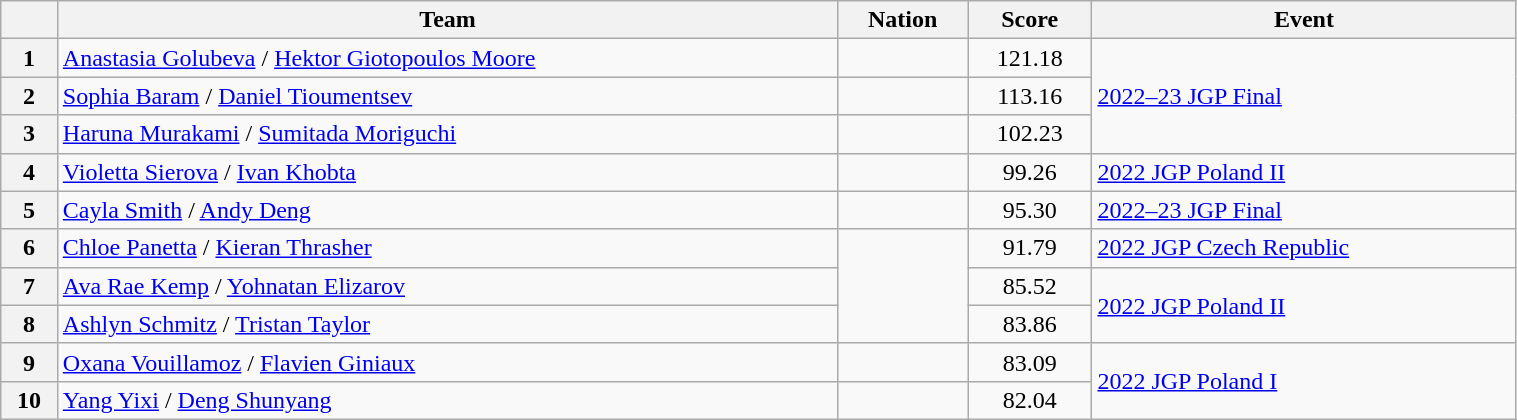<table class="wikitable sortable" style="text-align:left; width:80%">
<tr>
<th scope="col"></th>
<th scope="col">Team</th>
<th scope="col">Nation</th>
<th scope="col">Score</th>
<th scope="col">Event</th>
</tr>
<tr>
<th scope="row">1</th>
<td><a href='#'>Anastasia Golubeva</a> / <a href='#'>Hektor Giotopoulos Moore</a></td>
<td></td>
<td style="text-align:center;">121.18</td>
<td rowspan="3"><a href='#'>2022–23 JGP Final</a></td>
</tr>
<tr>
<th scope="row">2</th>
<td><a href='#'>Sophia Baram</a> / <a href='#'>Daniel Tioumentsev</a></td>
<td></td>
<td style="text-align:center;">113.16</td>
</tr>
<tr>
<th scope="row">3</th>
<td><a href='#'>Haruna Murakami</a> / <a href='#'>Sumitada Moriguchi</a></td>
<td></td>
<td style="text-align:center;">102.23</td>
</tr>
<tr>
<th scope="row">4</th>
<td><a href='#'>Violetta Sierova</a> / <a href='#'>Ivan Khobta</a></td>
<td></td>
<td style="text-align:center;">99.26</td>
<td><a href='#'>2022 JGP Poland II</a></td>
</tr>
<tr>
<th scope="row">5</th>
<td><a href='#'>Cayla Smith</a> / <a href='#'>Andy Deng</a></td>
<td></td>
<td style="text-align:center;">95.30</td>
<td><a href='#'>2022–23 JGP Final</a></td>
</tr>
<tr>
<th scope="row">6</th>
<td><a href='#'>Chloe Panetta</a> / <a href='#'>Kieran Thrasher</a></td>
<td rowspan="3"></td>
<td style="text-align:center;">91.79</td>
<td><a href='#'>2022 JGP Czech Republic</a></td>
</tr>
<tr>
<th scope="row">7</th>
<td><a href='#'>Ava Rae Kemp</a> / <a href='#'>Yohnatan Elizarov</a></td>
<td style="text-align:center;">85.52</td>
<td rowspan="2"><a href='#'>2022 JGP Poland II</a></td>
</tr>
<tr>
<th scope="row">8</th>
<td><a href='#'>Ashlyn Schmitz</a> / <a href='#'>Tristan Taylor</a></td>
<td style="text-align:center;">83.86</td>
</tr>
<tr>
<th scope="row">9</th>
<td><a href='#'>Oxana Vouillamoz</a> / <a href='#'>Flavien Giniaux</a></td>
<td></td>
<td style="text-align:center;">83.09</td>
<td rowspan="2"><a href='#'>2022 JGP Poland I</a></td>
</tr>
<tr>
<th scope="row">10</th>
<td><a href='#'>Yang Yixi</a> / <a href='#'>Deng Shunyang</a></td>
<td></td>
<td style="text-align:center;">82.04</td>
</tr>
</table>
